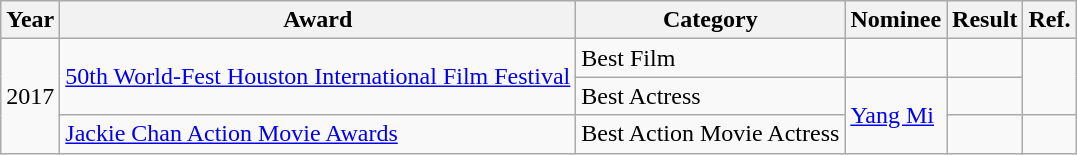<table class="wikitable">
<tr>
<th>Year</th>
<th>Award</th>
<th>Category</th>
<th>Nominee</th>
<th>Result</th>
<th>Ref.</th>
</tr>
<tr>
<td rowspan=3>2017</td>
<td rowspan=2><a href='#'>50th World-Fest Houston International Film Festival</a></td>
<td>Best Film</td>
<td></td>
<td></td>
<td rowspan=2></td>
</tr>
<tr>
<td>Best Actress</td>
<td rowspan=2><a href='#'>Yang Mi</a></td>
<td></td>
</tr>
<tr>
<td><a href='#'>Jackie Chan Action Movie Awards</a></td>
<td>Best Action Movie Actress</td>
<td></td>
<td></td>
</tr>
</table>
